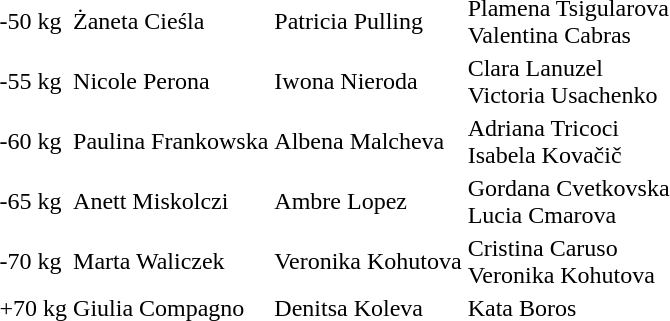<table>
<tr>
<td>-50 kg</td>
<td>Żaneta Cieśla </td>
<td>Patricia Pulling  </td>
<td>Plamena Tsigularova <br>Valentina Cabras </td>
</tr>
<tr>
<td>-55 kg</td>
<td>Nicole Perona </td>
<td>Iwona Nieroda </td>
<td>Clara Lanuzel <br>Victoria Usachenko </td>
</tr>
<tr>
<td>-60 kg</td>
<td>Paulina Frankowska </td>
<td>Albena Malcheva </td>
<td>Adriana Tricoci <br>Isabela Kovačič </td>
</tr>
<tr>
<td>-65 kg</td>
<td>Anett Miskolczi </td>
<td>Ambre Lopez </td>
<td>Gordana Cvetkovska <br>Lucia Cmarova </td>
</tr>
<tr>
<td>-70 kg</td>
<td>Marta Waliczek </td>
<td>Veronika Kohutova </td>
<td>Cristina Caruso <br>Veronika Kohutova </td>
</tr>
<tr>
<td>+70 kg</td>
<td>Giulia Compagno </td>
<td>Denitsa Koleva </td>
<td>Kata Boros </td>
</tr>
<tr>
</tr>
</table>
